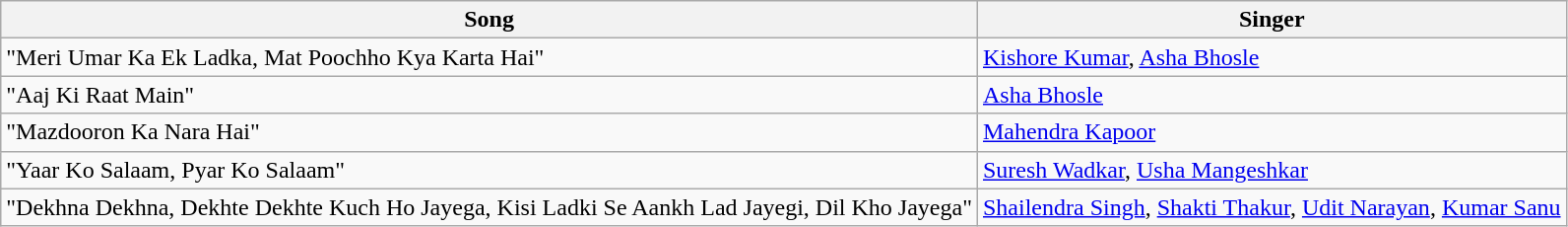<table class="wikitable">
<tr>
<th>Song</th>
<th>Singer</th>
</tr>
<tr>
<td>"Meri Umar Ka Ek Ladka, Mat Poochho Kya Karta Hai"</td>
<td><a href='#'>Kishore Kumar</a>, <a href='#'>Asha Bhosle</a></td>
</tr>
<tr>
<td>"Aaj Ki Raat Main"</td>
<td><a href='#'>Asha Bhosle</a></td>
</tr>
<tr>
<td>"Mazdooron Ka Nara Hai"</td>
<td><a href='#'>Mahendra Kapoor</a></td>
</tr>
<tr>
<td>"Yaar Ko Salaam, Pyar Ko Salaam"</td>
<td><a href='#'>Suresh Wadkar</a>, <a href='#'>Usha Mangeshkar</a></td>
</tr>
<tr>
<td>"Dekhna Dekhna, Dekhte Dekhte Kuch Ho Jayega, Kisi Ladki Se Aankh Lad Jayegi, Dil Kho Jayega"</td>
<td><a href='#'>Shailendra Singh</a>, <a href='#'>Shakti Thakur</a>, <a href='#'>Udit Narayan</a>, <a href='#'>Kumar Sanu</a></td>
</tr>
</table>
